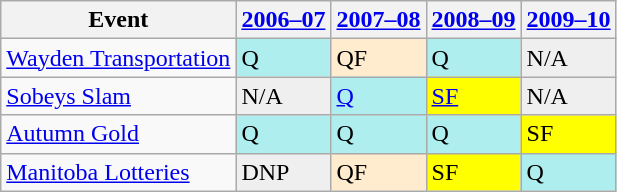<table class="wikitable">
<tr>
<th>Event</th>
<th><a href='#'>2006–07</a></th>
<th><a href='#'>2007–08</a></th>
<th><a href='#'>2008–09</a></th>
<th><a href='#'>2009–10</a></th>
</tr>
<tr>
<td><a href='#'>Wayden Transportation</a></td>
<td style="background:#afeeee;">Q</td>
<td style="background:#ffebcd;">QF</td>
<td style="background:#afeeee;">Q</td>
<td style="background:#EFEFEF;">N/A</td>
</tr>
<tr>
<td><a href='#'>Sobeys Slam</a></td>
<td style="background:#EFEFEF;">N/A</td>
<td style="background:#afeeee;"><a href='#'>Q</a></td>
<td style="background:yellow;"><a href='#'>SF</a></td>
<td style="background:#EFEFEF;">N/A</td>
</tr>
<tr>
<td><a href='#'>Autumn Gold</a></td>
<td style="background:#afeeee;">Q</td>
<td style="background:#afeeee;">Q</td>
<td style="background:#afeeee;">Q</td>
<td style="background:yellow;">SF</td>
</tr>
<tr>
<td><a href='#'>Manitoba Lotteries</a></td>
<td style="background:#EFEFEF;">DNP</td>
<td style="background:#ffebcd;">QF</td>
<td style="background:yellow;">SF</td>
<td style="background:#afeeee;">Q</td>
</tr>
</table>
